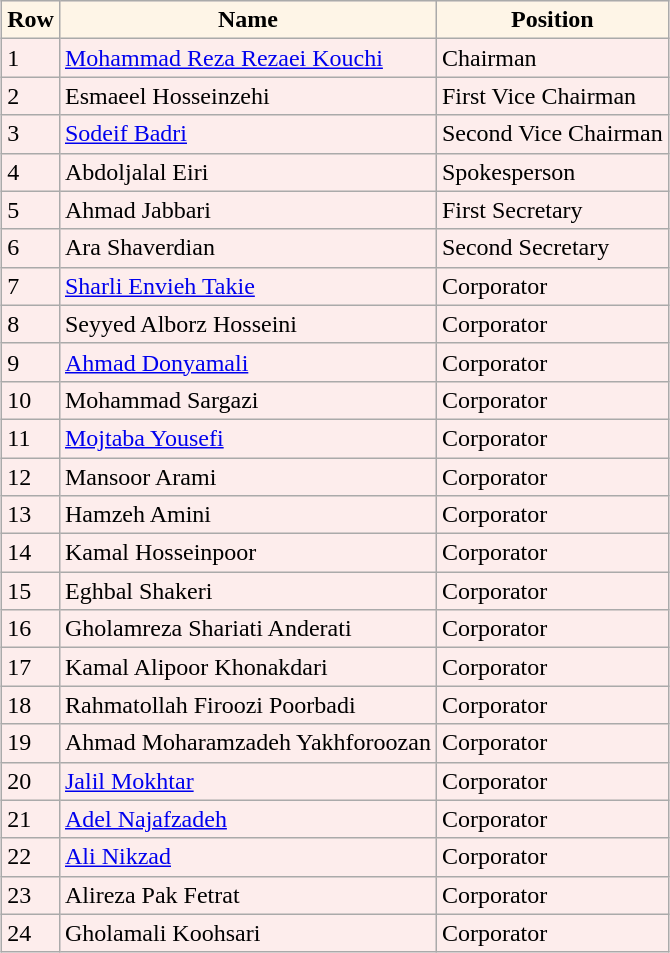<table class="wikitable" style="background-color:#fdedec; margin: 1em auto 1em auto">
<tr>
<td align="center" style="background:#fef5e7;"><strong>Row</strong></td>
<td align="center" style="background:#fef5e7;"><strong>Name</strong></td>
<td align="center" style="background:#fef5e7;"><strong>Position</strong></td>
</tr>
<tr>
<td>1</td>
<td><a href='#'>Mohammad Reza Rezaei Kouchi</a></td>
<td>Chairman</td>
</tr>
<tr>
<td>2</td>
<td>Esmaeel Hosseinzehi</td>
<td>First Vice Chairman</td>
</tr>
<tr>
<td>3</td>
<td><a href='#'>Sodeif Badri</a></td>
<td>Second Vice Chairman</td>
</tr>
<tr>
<td>4</td>
<td>Abdoljalal Eiri</td>
<td>Spokesperson</td>
</tr>
<tr>
<td>5</td>
<td>Ahmad Jabbari</td>
<td>First Secretary</td>
</tr>
<tr>
<td>6</td>
<td>Ara Shaverdian</td>
<td>Second Secretary</td>
</tr>
<tr>
<td>7</td>
<td><a href='#'>Sharli Envieh Takie</a></td>
<td>Corporator</td>
</tr>
<tr>
<td>8</td>
<td>Seyyed Alborz Hosseini</td>
<td>Corporator</td>
</tr>
<tr>
<td>9</td>
<td><a href='#'>Ahmad Donyamali</a></td>
<td>Corporator</td>
</tr>
<tr>
<td>10</td>
<td>Mohammad Sargazi</td>
<td>Corporator</td>
</tr>
<tr>
<td>11</td>
<td><a href='#'>Mojtaba Yousefi</a></td>
<td>Corporator</td>
</tr>
<tr>
<td>12</td>
<td>Mansoor Arami</td>
<td>Corporator</td>
</tr>
<tr>
<td>13</td>
<td>Hamzeh Amini</td>
<td>Corporator</td>
</tr>
<tr>
<td>14</td>
<td>Kamal Hosseinpoor</td>
<td>Corporator</td>
</tr>
<tr>
<td>15</td>
<td>Eghbal Shakeri</td>
<td>Corporator</td>
</tr>
<tr>
<td>16</td>
<td>Gholamreza Shariati Anderati</td>
<td>Corporator</td>
</tr>
<tr>
<td>17</td>
<td>Kamal Alipoor Khonakdari</td>
<td>Corporator</td>
</tr>
<tr>
<td>18</td>
<td>Rahmatollah Firoozi Poorbadi</td>
<td>Corporator</td>
</tr>
<tr>
<td>19</td>
<td>Ahmad Moharamzadeh Yakhforoozan</td>
<td>Corporator</td>
</tr>
<tr>
<td>20</td>
<td><a href='#'>Jalil Mokhtar</a></td>
<td>Corporator</td>
</tr>
<tr>
<td>21</td>
<td><a href='#'>Adel Najafzadeh</a></td>
<td>Corporator</td>
</tr>
<tr>
<td>22</td>
<td><a href='#'>Ali Nikzad</a></td>
<td>Corporator</td>
</tr>
<tr>
<td>23</td>
<td>Alireza Pak Fetrat</td>
<td>Corporator</td>
</tr>
<tr>
<td>24</td>
<td>Gholamali Koohsari</td>
<td>Corporator</td>
</tr>
</table>
